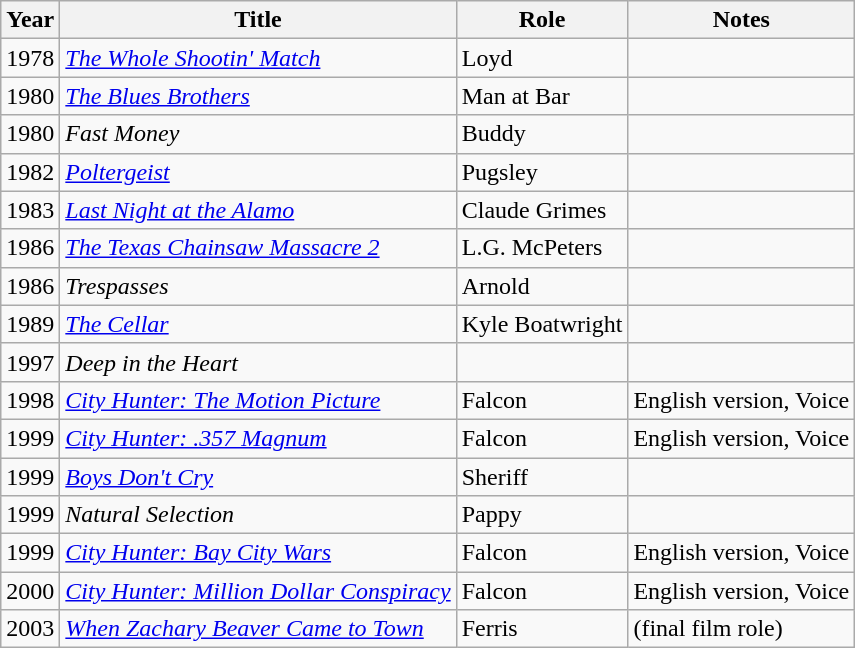<table class="wikitable">
<tr>
<th>Year</th>
<th>Title</th>
<th>Role</th>
<th>Notes</th>
</tr>
<tr>
<td>1978</td>
<td><em><a href='#'>The Whole Shootin' Match</a></em></td>
<td>Loyd</td>
<td></td>
</tr>
<tr>
<td>1980</td>
<td><em><a href='#'>The Blues Brothers</a></em></td>
<td>Man at Bar</td>
<td></td>
</tr>
<tr>
<td>1980</td>
<td><em>Fast Money</em></td>
<td>Buddy</td>
<td></td>
</tr>
<tr>
<td>1982</td>
<td><em><a href='#'>Poltergeist</a></em></td>
<td>Pugsley</td>
<td></td>
</tr>
<tr>
<td>1983</td>
<td><em><a href='#'>Last Night at the Alamo</a></em></td>
<td>Claude Grimes</td>
<td></td>
</tr>
<tr>
<td>1986</td>
<td><em><a href='#'>The Texas Chainsaw Massacre 2</a></em></td>
<td>L.G. McPeters</td>
<td></td>
</tr>
<tr>
<td>1986</td>
<td><em>Trespasses</em></td>
<td>Arnold</td>
<td></td>
</tr>
<tr>
<td>1989</td>
<td><em><a href='#'>The Cellar</a></em></td>
<td>Kyle Boatwright</td>
<td></td>
</tr>
<tr>
<td>1997</td>
<td><em>Deep in the Heart</em></td>
<td></td>
<td></td>
</tr>
<tr>
<td>1998</td>
<td><em><a href='#'>City Hunter: The Motion Picture</a></em></td>
<td>Falcon</td>
<td>English version, Voice</td>
</tr>
<tr>
<td>1999</td>
<td><em><a href='#'>City Hunter: .357 Magnum</a></em></td>
<td>Falcon</td>
<td>English version, Voice</td>
</tr>
<tr>
<td>1999</td>
<td><em><a href='#'>Boys Don't Cry</a></em></td>
<td>Sheriff</td>
<td></td>
</tr>
<tr>
<td>1999</td>
<td><em>Natural Selection</em></td>
<td>Pappy</td>
<td></td>
</tr>
<tr>
<td>1999</td>
<td><em><a href='#'>City Hunter: Bay City Wars</a></em></td>
<td>Falcon</td>
<td>English version, Voice</td>
</tr>
<tr>
<td>2000</td>
<td><em><a href='#'>City Hunter: Million Dollar Conspiracy</a></em></td>
<td>Falcon</td>
<td>English version, Voice</td>
</tr>
<tr>
<td>2003</td>
<td><em><a href='#'>When Zachary Beaver Came to Town</a></em></td>
<td>Ferris</td>
<td>(final film role)</td>
</tr>
</table>
